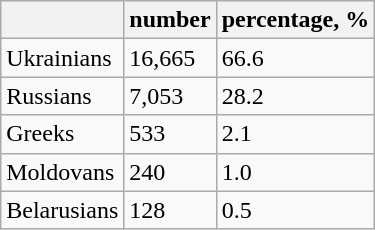<table class="wikitable">
<tr>
<th></th>
<th>number</th>
<th>percentage, %</th>
</tr>
<tr>
<td>Ukrainians</td>
<td>16,665</td>
<td>66.6</td>
</tr>
<tr>
<td>Russians</td>
<td>7,053</td>
<td>28.2</td>
</tr>
<tr>
<td>Greeks</td>
<td>533</td>
<td>2.1</td>
</tr>
<tr>
<td>Moldovans</td>
<td>240</td>
<td>1.0</td>
</tr>
<tr>
<td>Belarusians</td>
<td>128</td>
<td>0.5</td>
</tr>
</table>
